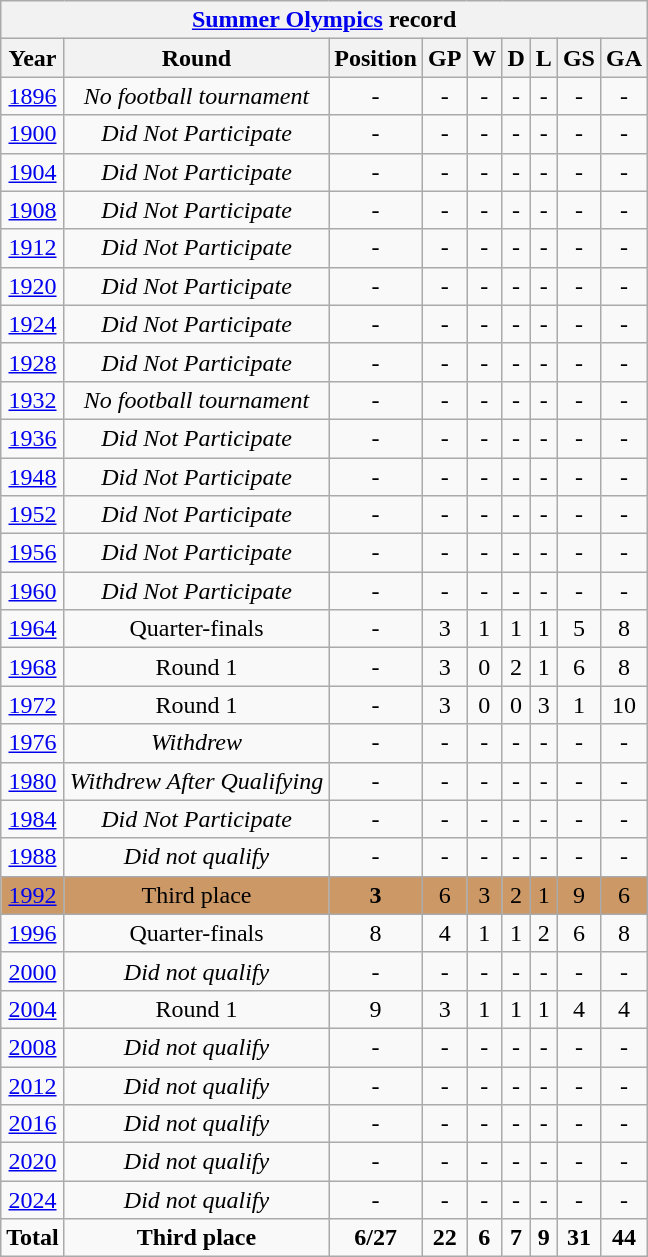<table class="wikitable mw-collapsible collapsible collapsed" style="text-align: center;">
<tr>
<th colspan=9><a href='#'>Summer Olympics</a> record</th>
</tr>
<tr>
<th>Year</th>
<th>Round</th>
<th>Position</th>
<th>GP</th>
<th>W</th>
<th>D</th>
<th>L</th>
<th>GS</th>
<th>GA</th>
</tr>
<tr>
<td> <a href='#'>1896</a></td>
<td><em>No football tournament</em></td>
<td>-</td>
<td>-</td>
<td>-</td>
<td>-</td>
<td>-</td>
<td>-</td>
<td>-</td>
</tr>
<tr>
<td> <a href='#'>1900</a></td>
<td><em>Did Not Participate</em></td>
<td>-</td>
<td>-</td>
<td>-</td>
<td>-</td>
<td>-</td>
<td>-</td>
<td>-</td>
</tr>
<tr>
<td> <a href='#'>1904</a></td>
<td><em>Did Not Participate</em></td>
<td>-</td>
<td>-</td>
<td>-</td>
<td>-</td>
<td>-</td>
<td>-</td>
<td>-</td>
</tr>
<tr>
<td> <a href='#'>1908</a></td>
<td><em>Did Not Participate</em></td>
<td>-</td>
<td>-</td>
<td>-</td>
<td>-</td>
<td>-</td>
<td>-</td>
<td>-</td>
</tr>
<tr>
<td> <a href='#'>1912</a></td>
<td><em>Did Not Participate</em></td>
<td>-</td>
<td>-</td>
<td>-</td>
<td>-</td>
<td>-</td>
<td>-</td>
<td>-</td>
</tr>
<tr>
<td> <a href='#'>1920</a></td>
<td><em>Did Not Participate</em></td>
<td>-</td>
<td>-</td>
<td>-</td>
<td>-</td>
<td>-</td>
<td>-</td>
<td>-</td>
</tr>
<tr>
<td> <a href='#'>1924</a></td>
<td><em>Did Not Participate</em></td>
<td>-</td>
<td>-</td>
<td>-</td>
<td>-</td>
<td>-</td>
<td>-</td>
<td>-</td>
</tr>
<tr>
<td> <a href='#'>1928</a></td>
<td><em>Did Not Participate</em></td>
<td>-</td>
<td>-</td>
<td>-</td>
<td>-</td>
<td>-</td>
<td>-</td>
<td>-</td>
</tr>
<tr>
<td> <a href='#'>1932</a></td>
<td><em>No football tournament</em></td>
<td>-</td>
<td>-</td>
<td>-</td>
<td>-</td>
<td>-</td>
<td>-</td>
<td>-</td>
</tr>
<tr>
<td> <a href='#'>1936</a></td>
<td><em>Did Not Participate</em></td>
<td>-</td>
<td>-</td>
<td>-</td>
<td>-</td>
<td>-</td>
<td>-</td>
<td>-</td>
</tr>
<tr>
<td> <a href='#'>1948</a></td>
<td><em>Did Not Participate</em></td>
<td>-</td>
<td>-</td>
<td>-</td>
<td>-</td>
<td>-</td>
<td>-</td>
<td>-</td>
</tr>
<tr>
<td> <a href='#'>1952</a></td>
<td><em>Did Not Participate</em></td>
<td>-</td>
<td>-</td>
<td>-</td>
<td>-</td>
<td>-</td>
<td>-</td>
<td>-</td>
</tr>
<tr>
<td> <a href='#'>1956</a></td>
<td><em>Did Not Participate</em></td>
<td>-</td>
<td>-</td>
<td>-</td>
<td>-</td>
<td>-</td>
<td>-</td>
<td>-</td>
</tr>
<tr>
<td> <a href='#'>1960</a></td>
<td><em>Did Not Participate</em></td>
<td>-</td>
<td>-</td>
<td>-</td>
<td>-</td>
<td>-</td>
<td>-</td>
<td>-</td>
</tr>
<tr>
<td> <a href='#'>1964</a></td>
<td>Quarter-finals</td>
<td>-</td>
<td>3</td>
<td>1</td>
<td>1</td>
<td>1</td>
<td>5</td>
<td>8</td>
</tr>
<tr>
<td> <a href='#'>1968</a></td>
<td>Round 1</td>
<td>-</td>
<td>3</td>
<td>0</td>
<td>2</td>
<td>1</td>
<td>6</td>
<td>8</td>
</tr>
<tr>
<td> <a href='#'>1972</a></td>
<td>Round 1</td>
<td>-</td>
<td>3</td>
<td>0</td>
<td>0</td>
<td>3</td>
<td>1</td>
<td>10</td>
</tr>
<tr>
<td> <a href='#'>1976</a></td>
<td><em>Withdrew</em></td>
<td>-</td>
<td>-</td>
<td>-</td>
<td>-</td>
<td>-</td>
<td>-</td>
<td>-</td>
</tr>
<tr>
<td> <a href='#'>1980</a></td>
<td><em>Withdrew After Qualifying</em></td>
<td>-</td>
<td>-</td>
<td>-</td>
<td>-</td>
<td>-</td>
<td>-</td>
<td>-</td>
</tr>
<tr>
<td> <a href='#'>1984</a></td>
<td><em>Did Not Participate</em></td>
<td>-</td>
<td>-</td>
<td>-</td>
<td>-</td>
<td>-</td>
<td>-</td>
<td>-</td>
</tr>
<tr>
<td> <a href='#'>1988</a></td>
<td><em>Did not qualify</em></td>
<td>-</td>
<td>-</td>
<td>-</td>
<td>-</td>
<td>-</td>
<td>-</td>
<td>-</td>
</tr>
<tr bgcolor="#cc9966">
<td> <a href='#'>1992</a></td>
<td>Third place</td>
<td><strong>3</strong></td>
<td>6</td>
<td>3</td>
<td>2</td>
<td>1</td>
<td>9</td>
<td>6</td>
</tr>
<tr>
<td> <a href='#'>1996</a></td>
<td>Quarter-finals</td>
<td>8</td>
<td>4</td>
<td>1</td>
<td>1</td>
<td>2</td>
<td>6</td>
<td>8</td>
</tr>
<tr>
<td> <a href='#'>2000</a></td>
<td><em>Did not qualify</em></td>
<td>-</td>
<td>-</td>
<td>-</td>
<td>-</td>
<td>-</td>
<td>-</td>
<td>-</td>
</tr>
<tr>
<td> <a href='#'>2004</a></td>
<td>Round 1</td>
<td>9</td>
<td>3</td>
<td>1</td>
<td>1</td>
<td>1</td>
<td>4</td>
<td>4</td>
</tr>
<tr>
<td> <a href='#'>2008</a></td>
<td><em>Did not qualify</em></td>
<td>-</td>
<td>-</td>
<td>-</td>
<td>-</td>
<td>-</td>
<td>-</td>
<td>-</td>
</tr>
<tr>
<td> <a href='#'>2012</a></td>
<td><em>Did not qualify</em></td>
<td>-</td>
<td>-</td>
<td>-</td>
<td>-</td>
<td>-</td>
<td>-</td>
<td>-</td>
</tr>
<tr>
<td> <a href='#'>2016</a></td>
<td><em>Did not qualify</em></td>
<td>-</td>
<td>-</td>
<td>-</td>
<td>-</td>
<td>-</td>
<td>-</td>
<td>-</td>
</tr>
<tr>
<td> <a href='#'>2020</a></td>
<td><em>Did not qualify </em></td>
<td>-</td>
<td>-</td>
<td>-</td>
<td>-</td>
<td>-</td>
<td>-</td>
<td>-</td>
</tr>
<tr>
<td> <a href='#'>2024</a></td>
<td><em>Did not qualify </em></td>
<td>-</td>
<td>-</td>
<td>-</td>
<td>-</td>
<td>-</td>
<td>-</td>
<td>-</td>
</tr>
<tr>
<td><strong>Total</strong></td>
<td><strong>Third place</strong></td>
<td><strong>6/27</strong></td>
<td><strong>22</strong></td>
<td><strong>6</strong></td>
<td><strong>7</strong></td>
<td><strong>9</strong></td>
<td><strong>31</strong></td>
<td><strong>44</strong></td>
</tr>
</table>
